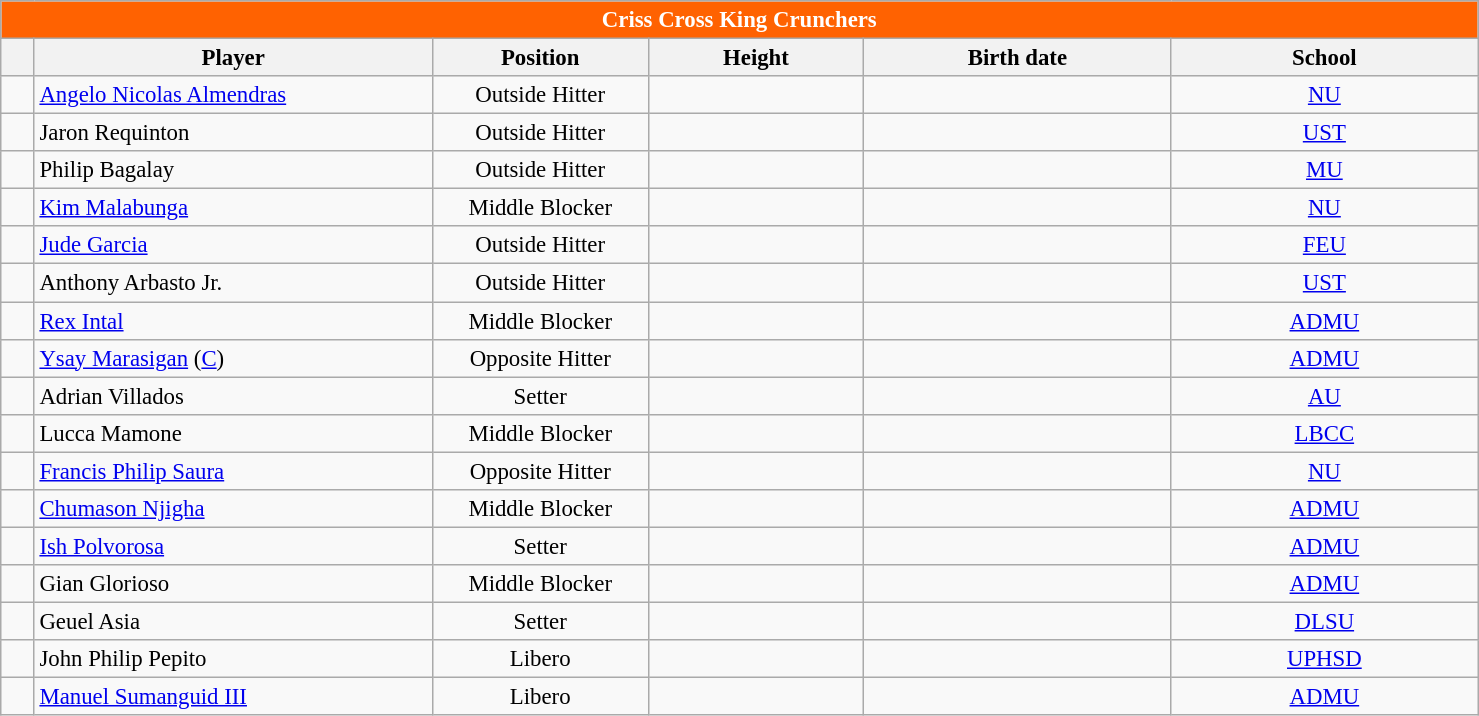<table class="wikitable sortable" style="font-size:95%; text-align:left;">
<tr>
<th colspan="7" style= "background:#FF6201; color:white; text-align: center"><strong>Criss Cross King Crunchers</strong></th>
</tr>
<tr style="background:#FFFFFF;">
<th style= "align=center; width:1em;"></th>
<th style= "align=center;width:17em;">Player</th>
<th style= "align=center; width:9em;">Position</th>
<th style= "align=center; width:9em;">Height</th>
<th style= "align=center; width:13em;">Birth date</th>
<th style= "align=center; width:13em;">School</th>
</tr>
<tr align=center>
<td></td>
<td align=left><a href='#'>Angelo Nicolas Almendras</a></td>
<td>Outside Hitter</td>
<td></td>
<td align=right></td>
<td><a href='#'>NU</a></td>
</tr>
<tr align=center>
<td></td>
<td align=left>Jaron Requinton</td>
<td>Outside Hitter</td>
<td></td>
<td align=right></td>
<td><a href='#'>UST</a></td>
</tr>
<tr align=center>
<td></td>
<td align=left>Philip Bagalay</td>
<td>Outside Hitter</td>
<td></td>
<td></td>
<td><a href='#'>MU</a></td>
</tr>
<tr align=center>
<td></td>
<td align=left><a href='#'>Kim Malabunga</a></td>
<td>Middle Blocker</td>
<td></td>
<td align=right></td>
<td><a href='#'>NU</a></td>
</tr>
<tr align=center>
<td></td>
<td align=left><a href='#'>Jude Garcia</a></td>
<td>Outside Hitter</td>
<td></td>
<td align=right></td>
<td><a href='#'>FEU</a></td>
</tr>
<tr align=center>
<td></td>
<td align=left>Anthony Arbasto Jr.</td>
<td>Outside Hitter</td>
<td></td>
<td align=right></td>
<td><a href='#'>UST</a></td>
</tr>
<tr align=center>
<td></td>
<td align=left><a href='#'>Rex Intal</a></td>
<td>Middle Blocker</td>
<td></td>
<td align=right></td>
<td><a href='#'>ADMU</a></td>
</tr>
<tr align=center>
<td></td>
<td align=left><a href='#'>Ysay Marasigan</a> (<a href='#'>C</a>)</td>
<td>Opposite Hitter</td>
<td></td>
<td align=right></td>
<td><a href='#'>ADMU</a></td>
</tr>
<tr align=center>
<td></td>
<td align=left>Adrian Villados</td>
<td>Setter</td>
<td></td>
<td></td>
<td><a href='#'>AU</a></td>
</tr>
<tr align=center>
<td></td>
<td align=left>Lucca Mamone</td>
<td>Middle Blocker</td>
<td></td>
<td></td>
<td><a href='#'>LBCC</a></td>
</tr>
<tr align=center>
<td></td>
<td align=left><a href='#'>Francis Philip Saura</a></td>
<td>Opposite Hitter</td>
<td></td>
<td align=right></td>
<td><a href='#'>NU</a></td>
</tr>
<tr align=center>
<td></td>
<td align=left><a href='#'>Chumason Njigha</a></td>
<td>Middle Blocker</td>
<td></td>
<td align=right></td>
<td><a href='#'>ADMU</a></td>
</tr>
<tr align=center>
<td></td>
<td align=left><a href='#'>Ish Polvorosa</a></td>
<td>Setter</td>
<td></td>
<td align=right></td>
<td><a href='#'>ADMU</a></td>
</tr>
<tr align=center>
<td></td>
<td align=left>Gian Glorioso</td>
<td>Middle Blocker</td>
<td></td>
<td></td>
<td><a href='#'>ADMU</a></td>
</tr>
<tr align=center>
<td></td>
<td align=left>Geuel Asia</td>
<td>Setter</td>
<td></td>
<td align=right></td>
<td><a href='#'>DLSU</a></td>
</tr>
<tr align=center>
<td></td>
<td align=left>John Philip Pepito</td>
<td>Libero</td>
<td></td>
<td></td>
<td><a href='#'>UPHSD</a></td>
</tr>
<tr align=center>
<td></td>
<td align=left><a href='#'>Manuel Sumanguid III</a></td>
<td>Libero</td>
<td></td>
<td align=right></td>
<td><a href='#'>ADMU</a></td>
</tr>
</table>
